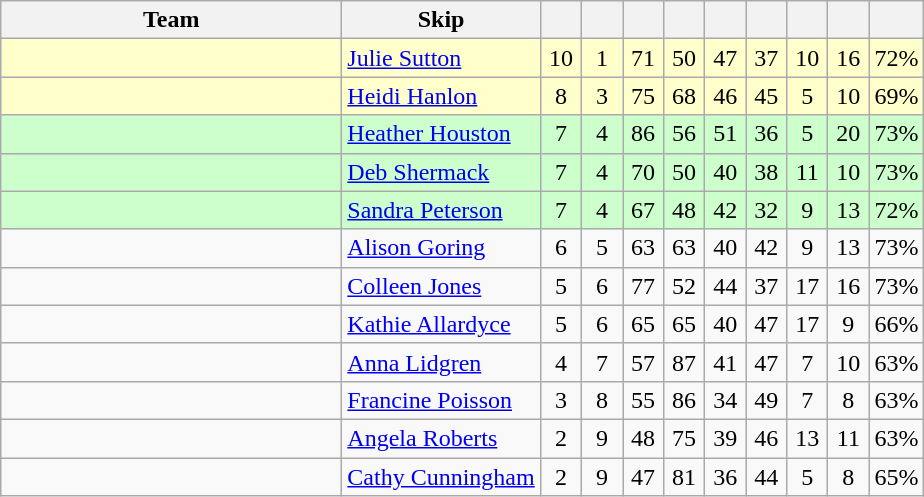<table class="wikitable" style="text-align: center;">
<tr>
<th bgcolor="#efefef" width="220">Team</th>
<th bgcolor="#efefef" width="125">Skip</th>
<th width=20></th>
<th width=20></th>
<th width=20></th>
<th width=20></th>
<th width=20></th>
<th width=20></th>
<th width=20></th>
<th width=20></th>
<th width=20></th>
</tr>
<tr bgcolor="#ffc">
<td style="text-align: left;"></td>
<td style="text-align: left;"><a href='#'>Julie Sutton</a></td>
<td>10</td>
<td>1</td>
<td>71</td>
<td>50</td>
<td>47</td>
<td>37</td>
<td>10</td>
<td>16</td>
<td>72%</td>
</tr>
<tr bgcolor="#ffc">
<td style="text-align: left;"></td>
<td style="text-align: left;"><a href='#'>Heidi Hanlon</a></td>
<td>8</td>
<td>3</td>
<td>75</td>
<td>68</td>
<td>46</td>
<td>45</td>
<td>5</td>
<td>10</td>
<td>69%</td>
</tr>
<tr bgcolor="#ccffcc">
<td style="text-align: left;"></td>
<td style="text-align: left;"><a href='#'>Heather Houston</a></td>
<td>7</td>
<td>4</td>
<td>86</td>
<td>56</td>
<td>51</td>
<td>36</td>
<td>5</td>
<td>20</td>
<td>73%</td>
</tr>
<tr bgcolor="#ccffcc">
<td style="text-align: left;"></td>
<td style="text-align: left;"><a href='#'>Deb Shermack</a></td>
<td>7</td>
<td>4</td>
<td>70</td>
<td>50</td>
<td>40</td>
<td>38</td>
<td>11</td>
<td>10</td>
<td>73%</td>
</tr>
<tr bgcolor="#ccffcc">
<td style="text-align: left;"></td>
<td style="text-align: left;"><a href='#'>Sandra Peterson</a></td>
<td>7</td>
<td>4</td>
<td>67</td>
<td>48</td>
<td>42</td>
<td>32</td>
<td>9</td>
<td>13</td>
<td>72%</td>
</tr>
<tr>
<td style="text-align: left;"></td>
<td style="text-align: left;"><a href='#'>Alison Goring</a></td>
<td>6</td>
<td>5</td>
<td>63</td>
<td>63</td>
<td>40</td>
<td>42</td>
<td>9</td>
<td>13</td>
<td>73%</td>
</tr>
<tr>
<td style="text-align: left;"></td>
<td style="text-align: left;"><a href='#'>Colleen Jones</a></td>
<td>5</td>
<td>6</td>
<td>77</td>
<td>52</td>
<td>44</td>
<td>37</td>
<td>17</td>
<td>16</td>
<td>73%</td>
</tr>
<tr>
<td style="text-align: left;"></td>
<td style="text-align: left;"><a href='#'>Kathie Allardyce</a></td>
<td>5</td>
<td>6</td>
<td>65</td>
<td>65</td>
<td>40</td>
<td>47</td>
<td>17</td>
<td>9</td>
<td>66%</td>
</tr>
<tr>
<td style="text-align: left;"></td>
<td style="text-align: left;"><a href='#'>Anna Lidgren</a></td>
<td>4</td>
<td>7</td>
<td>57</td>
<td>87</td>
<td>41</td>
<td>47</td>
<td>7</td>
<td>10</td>
<td>63%</td>
</tr>
<tr>
<td style="text-align: left;"></td>
<td style="text-align: left;"><a href='#'>Francine Poisson</a></td>
<td>3</td>
<td>8</td>
<td>55</td>
<td>86</td>
<td>34</td>
<td>49</td>
<td>7</td>
<td>8</td>
<td>63%</td>
</tr>
<tr>
<td style="text-align: left;"></td>
<td style="text-align: left;"><a href='#'>Angela Roberts</a></td>
<td>2</td>
<td>9</td>
<td>48</td>
<td>75</td>
<td>39</td>
<td>46</td>
<td>13</td>
<td>11</td>
<td>63%</td>
</tr>
<tr>
<td style="text-align: left;"></td>
<td style="text-align: left;"><a href='#'>Cathy Cunningham</a></td>
<td>2</td>
<td>9</td>
<td>47</td>
<td>81</td>
<td>36</td>
<td>44</td>
<td>5</td>
<td>8</td>
<td>65%</td>
</tr>
</table>
